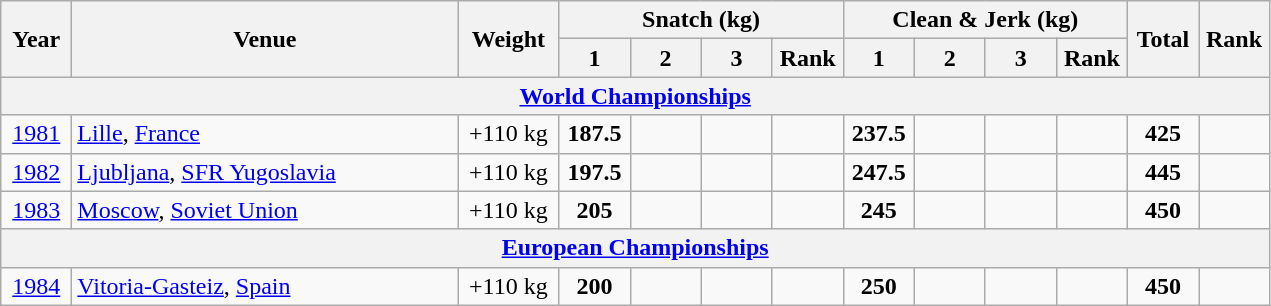<table class = "wikitable" style="text-align:center;">
<tr>
<th rowspan=2 width=40>Year</th>
<th rowspan=2 width=250>Venue</th>
<th rowspan=2 width=60>Weight</th>
<th colspan=4>Snatch (kg)</th>
<th colspan=4>Clean & Jerk (kg)</th>
<th rowspan=2 width=40>Total</th>
<th rowspan=2 width=40>Rank</th>
</tr>
<tr>
<th width=40>1</th>
<th width=40>2</th>
<th width=40>3</th>
<th width=40>Rank</th>
<th width=40>1</th>
<th width=40>2</th>
<th width=40>3</th>
<th width=40>Rank</th>
</tr>
<tr>
<th colspan=13><a href='#'>World Championships</a></th>
</tr>
<tr>
<td><a href='#'>1981</a></td>
<td align=left> <a href='#'>Lille</a>, <a href='#'>France</a></td>
<td>+110 kg</td>
<td><strong>187.5</strong></td>
<td></td>
<td></td>
<td><strong></strong></td>
<td><strong>237.5</strong></td>
<td></td>
<td></td>
<td><strong></strong></td>
<td><strong>425</strong></td>
<td><strong></strong></td>
</tr>
<tr>
<td><a href='#'>1982</a></td>
<td align=left> <a href='#'>Ljubljana</a>, <a href='#'>SFR Yugoslavia</a></td>
<td>+110 kg</td>
<td><strong>197.5</strong></td>
<td></td>
<td></td>
<td><strong></strong></td>
<td><strong>247.5</strong></td>
<td></td>
<td></td>
<td><strong></strong></td>
<td><strong>445</strong></td>
<td><strong></strong></td>
</tr>
<tr>
<td><a href='#'>1983</a></td>
<td align=left> <a href='#'>Moscow</a>, <a href='#'>Soviet Union</a></td>
<td>+110 kg</td>
<td><strong>205</strong></td>
<td></td>
<td></td>
<td><strong></strong></td>
<td><strong>245</strong></td>
<td></td>
<td></td>
<td><strong></strong></td>
<td><strong>450</strong></td>
<td><strong></strong></td>
</tr>
<tr>
<th colspan=13><a href='#'>European Championships</a></th>
</tr>
<tr>
<td><a href='#'>1984</a></td>
<td align=left> <a href='#'>Vitoria-Gasteiz</a>, <a href='#'>Spain</a></td>
<td>+110 kg</td>
<td><strong>200</strong></td>
<td></td>
<td></td>
<td><strong></strong></td>
<td><strong>250</strong></td>
<td></td>
<td></td>
<td><strong></strong></td>
<td><strong>450</strong></td>
<td><strong></strong></td>
</tr>
</table>
